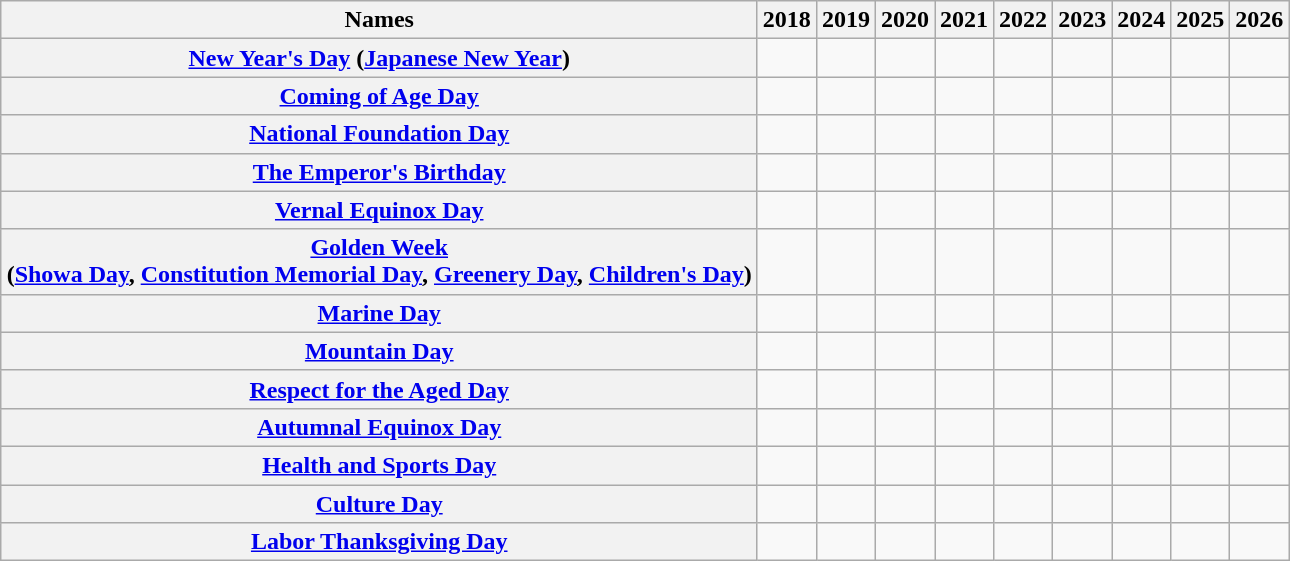<table class="wikitable sortable" style=margin:auto;table-layout:fixed;text-align:center>
<tr valign=bottom>
<th>Names</th>
<th style=max-width:6em>2018</th>
<th style=max-width:6em>2019</th>
<th style=max-width:6em>2020</th>
<th style=max-width:6em>2021</th>
<th style=max-width:6em>2022</th>
<th style=max-width:6em>2023</th>
<th style=max-width:6em>2024</th>
<th style=max-width:6em>2025</th>
<th style=max-width:6em>2026</th>
</tr>
<tr>
<th><a href='#'>New Year's Day</a> (<a href='#'>Japanese New Year</a>)</th>
<td></td>
<td></td>
<td></td>
<td></td>
<td></td>
<td></td>
<td></td>
<td></td>
<td></td>
</tr>
<tr>
<th><a href='#'>Coming of Age Day</a></th>
<td></td>
<td></td>
<td></td>
<td></td>
<td></td>
<td></td>
<td></td>
<td></td>
<td></td>
</tr>
<tr>
<th><a href='#'>National Foundation Day</a></th>
<td></td>
<td></td>
<td></td>
<td></td>
<td></td>
<td></td>
<td></td>
<td></td>
<td></td>
</tr>
<tr>
<th><a href='#'>The Emperor's Birthday</a></th>
<td></td>
<td></td>
<td></td>
<td></td>
<td></td>
<td></td>
<td></td>
<td></td>
<td></td>
</tr>
<tr>
<th><a href='#'>Vernal Equinox Day</a></th>
<td></td>
<td></td>
<td></td>
<td></td>
<td></td>
<td></td>
<td></td>
<td></td>
<td></td>
</tr>
<tr>
<th><a href='#'>Golden Week</a> <br>(<a href='#'>Showa Day</a>, <a href='#'>Constitution Memorial Day</a>, <a href='#'>Greenery Day</a>, <a href='#'>Children's Day</a>)</th>
<td></td>
<td></td>
<td></td>
<td></td>
<td></td>
<td></td>
<td></td>
<td></td>
<td></td>
</tr>
<tr>
<th><a href='#'>Marine Day</a></th>
<td></td>
<td></td>
<td></td>
<td></td>
<td></td>
<td></td>
<td></td>
<td></td>
<td></td>
</tr>
<tr>
<th><a href='#'>Mountain Day</a></th>
<td></td>
<td></td>
<td></td>
<td></td>
<td></td>
<td></td>
<td></td>
<td></td>
<td></td>
</tr>
<tr>
<th><a href='#'>Respect for the Aged Day</a></th>
<td></td>
<td></td>
<td></td>
<td></td>
<td></td>
<td></td>
<td></td>
<td></td>
<td></td>
</tr>
<tr>
<th><a href='#'>Autumnal Equinox Day</a></th>
<td></td>
<td></td>
<td></td>
<td></td>
<td></td>
<td></td>
<td></td>
<td></td>
<td></td>
</tr>
<tr>
<th><a href='#'>Health and Sports Day</a></th>
<td></td>
<td></td>
<td></td>
<td></td>
<td></td>
<td></td>
<td></td>
<td></td>
<td></td>
</tr>
<tr>
<th><a href='#'>Culture Day</a></th>
<td></td>
<td></td>
<td></td>
<td></td>
<td></td>
<td></td>
<td></td>
<td></td>
<td></td>
</tr>
<tr>
<th><a href='#'>Labor Thanksgiving Day</a></th>
<td></td>
<td></td>
<td></td>
<td></td>
<td></td>
<td></td>
<td></td>
<td></td>
<td></td>
</tr>
</table>
